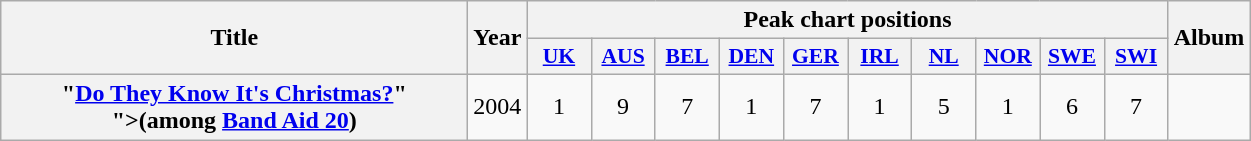<table class="wikitable plainrowheaders" style="text-align:center;" border="1">
<tr>
<th scope="col" rowspan="2" style="width:19em;">Title</th>
<th scope="col" rowspan="2">Year</th>
<th scope="col" colspan="10">Peak chart positions</th>
<th scope="col" rowspan="2">Album</th>
</tr>
<tr>
<th scope="col" style="width:2.5em;font-size:90%;"><a href='#'>UK</a><br></th>
<th scope="col" style="width:2.5em;font-size:90%;"><a href='#'>AUS</a><br></th>
<th scope="col" style="width:2.5em;font-size:90%;"><a href='#'>BEL</a><br></th>
<th scope="col" style="width:2.5em;font-size:90%;"><a href='#'>DEN</a><br></th>
<th scope="col" style="width:2.5em;font-size:90%;"><a href='#'>GER</a><br></th>
<th scope="col" style="width:2.5em;font-size:90%;"><a href='#'>IRL</a><br></th>
<th scope="col" style="width:2.5em;font-size:90%;"><a href='#'>NL</a><br></th>
<th scope="col" style="width:2.5em;font-size:90%;"><a href='#'>NOR</a><br></th>
<th scope="col" style="width:2.5em;font-size:90%;"><a href='#'>SWE</a><br></th>
<th scope="col" style="width:2.5em;font-size:90%;"><a href='#'>SWI</a><br></th>
</tr>
<tr>
<th scope="row">"<a href='#'>Do They Know It's Christmas?</a>"<br><span>">(among <a href='#'>Band Aid 20</a>)</span></th>
<td>2004</td>
<td>1</td>
<td>9</td>
<td>7</td>
<td>1</td>
<td>7</td>
<td>1</td>
<td>5</td>
<td>1</td>
<td>6</td>
<td>7</td>
<td></td>
</tr>
</table>
